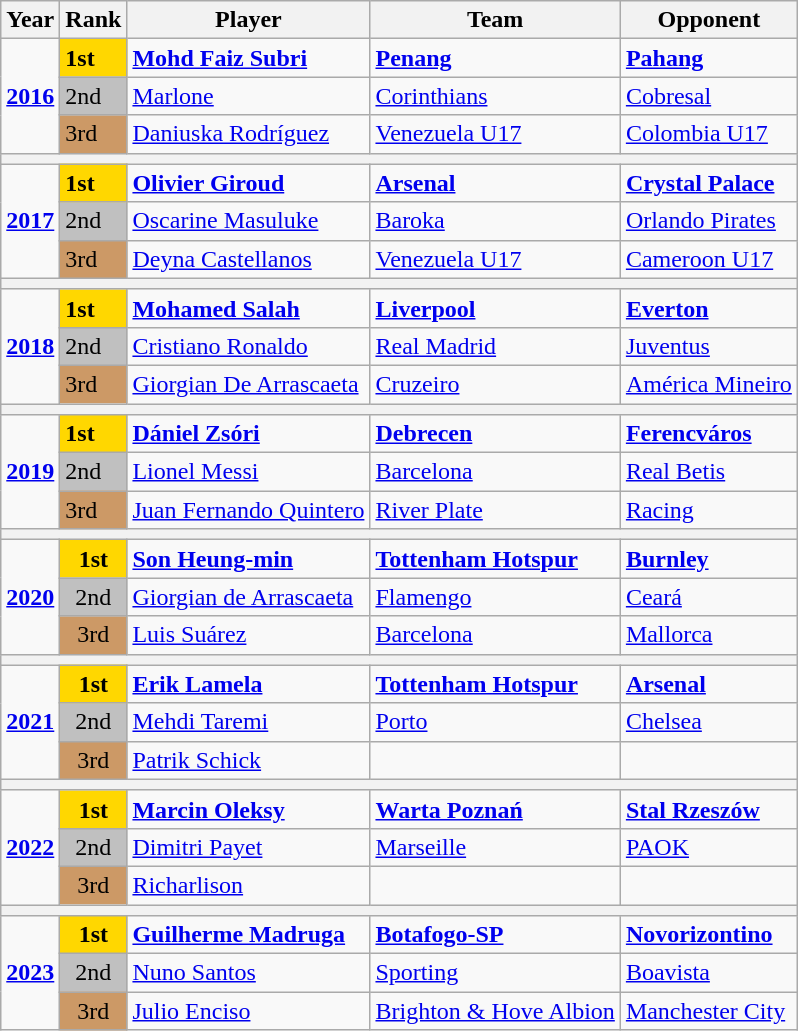<table class="wikitable">
<tr>
<th>Year</th>
<th>Rank</th>
<th>Player</th>
<th>Team</th>
<th>Opponent</th>
</tr>
<tr>
<td rowspan="3"><strong><a href='#'>2016</a></strong></td>
<td scope=col style="background-color: gold"><strong>1st</strong></td>
<td> <strong><a href='#'>Mohd Faiz Subri</a></strong></td>
<td> <strong><a href='#'>Penang</a></strong></td>
<td> <strong><a href='#'>Pahang</a></strong></td>
</tr>
<tr>
<td scope=col style="background-color: silver">2nd</td>
<td> <a href='#'>Marlone</a></td>
<td> <a href='#'>Corinthians</a></td>
<td> <a href='#'>Cobresal</a></td>
</tr>
<tr>
<td scope=col style="background-color: #cc9966">3rd</td>
<td> <a href='#'>Daniuska Rodríguez</a></td>
<td> <a href='#'>Venezuela U17</a></td>
<td> <a href='#'>Colombia U17</a></td>
</tr>
<tr>
<th colspan="5"></th>
</tr>
<tr>
<td rowspan="3"><strong><a href='#'>2017</a></strong></td>
<td scope=col style="background-color: gold"><strong>1st</strong></td>
<td> <strong><a href='#'>Olivier Giroud</a></strong></td>
<td> <strong><a href='#'>Arsenal</a></strong></td>
<td> <strong><a href='#'>Crystal Palace</a></strong></td>
</tr>
<tr>
<td scope=col style="background-color: silver">2nd</td>
<td> <a href='#'>Oscarine Masuluke</a></td>
<td> <a href='#'>Baroka</a></td>
<td> <a href='#'>Orlando Pirates</a></td>
</tr>
<tr>
<td scope=col style="background-color: #cc9966">3rd</td>
<td> <a href='#'>Deyna Castellanos</a></td>
<td> <a href='#'>Venezuela U17</a></td>
<td> <a href='#'>Cameroon U17</a></td>
</tr>
<tr>
<th colspan="5"></th>
</tr>
<tr>
<td rowspan="3"><strong><a href='#'>2018</a></strong></td>
<td scope=col style="background-color: gold"><strong>1st</strong></td>
<td> <strong><a href='#'>Mohamed Salah</a></strong></td>
<td> <strong><a href='#'>Liverpool</a></strong></td>
<td> <strong><a href='#'>Everton</a></strong></td>
</tr>
<tr>
<td scope=col style="background-color: silver">2nd</td>
<td> <a href='#'>Cristiano Ronaldo</a></td>
<td> <a href='#'>Real Madrid</a></td>
<td> <a href='#'>Juventus</a></td>
</tr>
<tr>
<td scope=col style="background-color: #cc9966">3rd</td>
<td> <a href='#'>Giorgian De Arrascaeta</a></td>
<td> <a href='#'>Cruzeiro</a></td>
<td> <a href='#'>América Mineiro</a></td>
</tr>
<tr>
<th colspan="5"></th>
</tr>
<tr>
<td rowspan="3"><strong><a href='#'>2019</a></strong></td>
<td scope=col style="background-color: gold"><strong>1st</strong></td>
<td> <strong><a href='#'>Dániel Zsóri</a></strong></td>
<td> <strong><a href='#'>Debrecen</a></strong></td>
<td> <strong><a href='#'>Ferencváros</a></strong></td>
</tr>
<tr>
<td scope=col style="background-color: silver">2nd</td>
<td> <a href='#'>Lionel Messi</a></td>
<td> <a href='#'>Barcelona</a></td>
<td> <a href='#'>Real Betis</a></td>
</tr>
<tr>
<td scope=col style="background-color: #cc9966">3rd</td>
<td> <a href='#'>Juan Fernando Quintero</a></td>
<td> <a href='#'>River Plate</a></td>
<td> <a href='#'>Racing</a></td>
</tr>
<tr>
<th colspan="5"></th>
</tr>
<tr>
<td rowspan="3"><strong><a href='#'>2020</a></strong></td>
<td scope=col style="background-color: gold" align="center"><strong>1st</strong></td>
<td> <strong><a href='#'>Son Heung-min</a></strong></td>
<td> <strong><a href='#'>Tottenham Hotspur</a></strong></td>
<td> <strong><a href='#'>Burnley</a></strong></td>
</tr>
<tr>
<td scope=col style="background-color: silver" align="center">2nd</td>
<td> <a href='#'>Giorgian de Arrascaeta</a></td>
<td> <a href='#'>Flamengo</a></td>
<td> <a href='#'>Ceará</a></td>
</tr>
<tr>
<td scope=col style="background-color: #cc9966" align="center">3rd</td>
<td> <a href='#'>Luis Suárez</a></td>
<td> <a href='#'>Barcelona</a></td>
<td> <a href='#'>Mallorca</a></td>
</tr>
<tr>
<th colspan="5"></th>
</tr>
<tr>
<td rowspan="3"><strong><a href='#'>2021</a></strong></td>
<td scope=col style="background-color: gold" align="center"><strong>1st</strong></td>
<td> <strong><a href='#'>Erik Lamela</a></strong></td>
<td> <strong><a href='#'>Tottenham Hotspur</a></strong></td>
<td> <strong><a href='#'>Arsenal</a></strong></td>
</tr>
<tr>
<td scope=col style="background-color: silver" align="center">2nd</td>
<td> <a href='#'>Mehdi Taremi</a></td>
<td> <a href='#'>Porto</a></td>
<td> <a href='#'>Chelsea</a></td>
</tr>
<tr>
<td scope=col style="background-color: #cc9966" align="center">3rd</td>
<td> <a href='#'>Patrik Schick</a></td>
<td></td>
<td></td>
</tr>
<tr>
<th colspan="5"></th>
</tr>
<tr>
<td rowspan="3"><strong><a href='#'>2022</a></strong></td>
<td scope=col style="background-color: gold" align="center"><strong>1st</strong></td>
<td> <strong><a href='#'>Marcin Oleksy</a></strong></td>
<td> <strong><a href='#'>Warta Poznań</a></strong></td>
<td> <strong><a href='#'>Stal Rzeszów</a></strong></td>
</tr>
<tr>
<td scope=col style="background-color: silver" align="center">2nd</td>
<td> <a href='#'>Dimitri Payet</a></td>
<td> <a href='#'>Marseille</a></td>
<td> <a href='#'>PAOK</a></td>
</tr>
<tr>
<td scope=col style="background-color: #cc9966" align="center">3rd</td>
<td> <a href='#'>Richarlison</a></td>
<td></td>
<td></td>
</tr>
<tr>
<th colspan="5"></th>
</tr>
<tr>
<td rowspan="3"><strong><a href='#'>2023</a></strong></td>
<td scope=col style="background-color: gold" align="center"><strong>1st</strong></td>
<td> <strong><a href='#'>Guilherme Madruga</a></strong></td>
<td> <strong><a href='#'>Botafogo-SP</a></strong></td>
<td> <strong><a href='#'>Novorizontino</a></strong></td>
</tr>
<tr>
<td scope=col style="background-color: silver" align="center">2nd</td>
<td> <a href='#'>Nuno Santos</a></td>
<td> <a href='#'>Sporting</a></td>
<td> <a href='#'>Boavista</a></td>
</tr>
<tr>
<td scope=col style="background-color: #cc9966" align="center">3rd</td>
<td> <a href='#'>Julio Enciso</a></td>
<td> <a href='#'>Brighton & Hove Albion</a></td>
<td> <a href='#'>Manchester City</a></td>
</tr>
</table>
